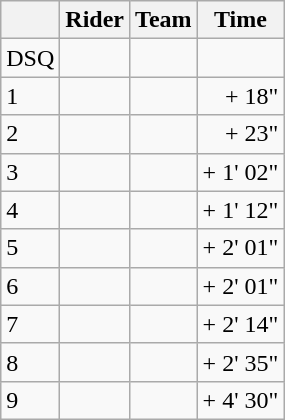<table class="wikitable">
<tr>
<th></th>
<th>Rider</th>
<th>Team</th>
<th>Time</th>
</tr>
<tr>
<td>DSQ</td>
<td><s></s></td>
<td></td>
<td align="right"></td>
</tr>
<tr>
<td>1</td>
<td> </td>
<td></td>
<td align="right">+ 18"</td>
</tr>
<tr>
<td>2</td>
<td></td>
<td></td>
<td align="right">+ 23"</td>
</tr>
<tr>
<td>3</td>
<td></td>
<td></td>
<td align="right">+ 1' 02"</td>
</tr>
<tr>
<td>4</td>
<td></td>
<td></td>
<td align="right">+ 1' 12"</td>
</tr>
<tr>
<td>5</td>
<td></td>
<td></td>
<td align="right">+ 2' 01"</td>
</tr>
<tr>
<td>6</td>
<td></td>
<td></td>
<td align="right">+ 2' 01"</td>
</tr>
<tr>
<td>7</td>
<td> </td>
<td></td>
<td align="right">+ 2' 14"</td>
</tr>
<tr>
<td>8</td>
<td></td>
<td></td>
<td align="right">+ 2' 35"</td>
</tr>
<tr>
<td>9</td>
<td></td>
<td></td>
<td align="right">+ 4' 30"</td>
</tr>
</table>
